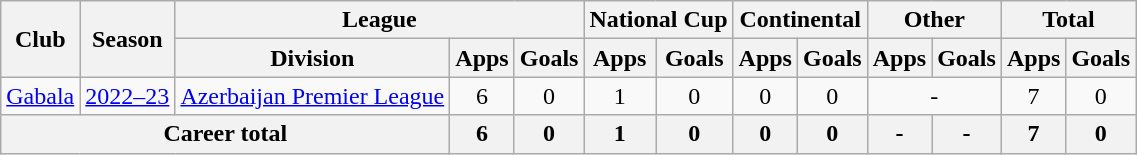<table class="wikitable" style="text-align: center;">
<tr>
<th rowspan="2">Club</th>
<th rowspan="2">Season</th>
<th colspan="3">League</th>
<th colspan="2">National Cup</th>
<th colspan="2">Continental</th>
<th colspan="2">Other</th>
<th colspan="2">Total</th>
</tr>
<tr>
<th>Division</th>
<th>Apps</th>
<th>Goals</th>
<th>Apps</th>
<th>Goals</th>
<th>Apps</th>
<th>Goals</th>
<th>Apps</th>
<th>Goals</th>
<th>Apps</th>
<th>Goals</th>
</tr>
<tr>
<td rowspan="1" valign="center"><a href='#'>Gabala</a></td>
<td><a href='#'>2022–23</a></td>
<td rowspan="1"><a href='#'>Azerbaijan Premier League</a></td>
<td>6</td>
<td>0</td>
<td>1</td>
<td>0</td>
<td>0</td>
<td>0</td>
<td colspan="2">-</td>
<td>7</td>
<td>0</td>
</tr>
<tr>
<th colspan="3">Career total</th>
<th>6</th>
<th>0</th>
<th>1</th>
<th>0</th>
<th>0</th>
<th>0</th>
<th>-</th>
<th>-</th>
<th>7</th>
<th>0</th>
</tr>
</table>
